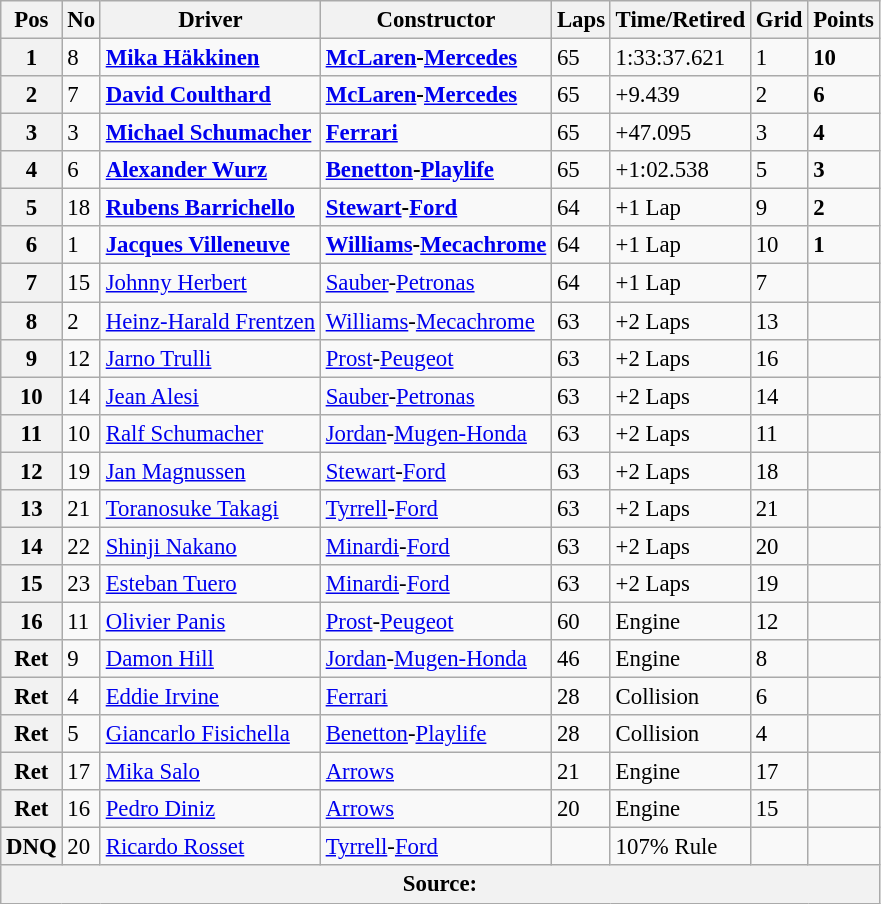<table class="wikitable" style="font-size: 95%;">
<tr>
<th>Pos</th>
<th>No</th>
<th>Driver</th>
<th>Constructor</th>
<th>Laps</th>
<th>Time/Retired</th>
<th>Grid</th>
<th>Points</th>
</tr>
<tr>
<th>1</th>
<td>8</td>
<td> <strong><a href='#'>Mika Häkkinen</a></strong></td>
<td><strong><a href='#'>McLaren</a>-<a href='#'>Mercedes</a></strong></td>
<td>65</td>
<td>1:33:37.621</td>
<td>1</td>
<td><strong>10</strong></td>
</tr>
<tr>
<th>2</th>
<td>7</td>
<td> <strong><a href='#'>David Coulthard</a></strong></td>
<td><strong><a href='#'>McLaren</a>-<a href='#'>Mercedes</a></strong></td>
<td>65</td>
<td>+9.439</td>
<td>2</td>
<td><strong>6</strong></td>
</tr>
<tr>
<th>3</th>
<td>3</td>
<td> <strong><a href='#'>Michael Schumacher</a></strong></td>
<td><strong><a href='#'>Ferrari</a></strong></td>
<td>65</td>
<td>+47.095</td>
<td>3</td>
<td><strong>4</strong></td>
</tr>
<tr>
<th>4</th>
<td>6</td>
<td> <strong><a href='#'>Alexander Wurz</a></strong></td>
<td><strong><a href='#'>Benetton</a>-<a href='#'>Playlife</a></strong></td>
<td>65</td>
<td>+1:02.538</td>
<td>5</td>
<td><strong>3</strong></td>
</tr>
<tr>
<th>5</th>
<td>18</td>
<td> <strong><a href='#'>Rubens Barrichello</a></strong></td>
<td><strong><a href='#'>Stewart</a>-<a href='#'>Ford</a></strong></td>
<td>64</td>
<td>+1 Lap</td>
<td>9</td>
<td><strong>2</strong></td>
</tr>
<tr>
<th>6</th>
<td>1</td>
<td> <strong><a href='#'>Jacques Villeneuve</a></strong></td>
<td><strong><a href='#'>Williams</a>-<a href='#'>Mecachrome</a></strong></td>
<td>64</td>
<td>+1 Lap</td>
<td>10</td>
<td><strong>1</strong></td>
</tr>
<tr>
<th>7</th>
<td>15</td>
<td> <a href='#'>Johnny Herbert</a></td>
<td><a href='#'>Sauber</a>-<a href='#'>Petronas</a></td>
<td>64</td>
<td>+1 Lap</td>
<td>7</td>
<td> </td>
</tr>
<tr>
<th>8</th>
<td>2</td>
<td> <a href='#'>Heinz-Harald Frentzen</a></td>
<td><a href='#'>Williams</a>-<a href='#'>Mecachrome</a></td>
<td>63</td>
<td>+2 Laps</td>
<td>13</td>
<td> </td>
</tr>
<tr>
<th>9</th>
<td>12</td>
<td> <a href='#'>Jarno Trulli</a></td>
<td><a href='#'>Prost</a>-<a href='#'>Peugeot</a></td>
<td>63</td>
<td>+2 Laps</td>
<td>16</td>
<td> </td>
</tr>
<tr>
<th>10</th>
<td>14</td>
<td> <a href='#'>Jean Alesi</a></td>
<td><a href='#'>Sauber</a>-<a href='#'>Petronas</a></td>
<td>63</td>
<td>+2 Laps</td>
<td>14</td>
<td> </td>
</tr>
<tr>
<th>11</th>
<td>10</td>
<td> <a href='#'>Ralf Schumacher</a></td>
<td><a href='#'>Jordan</a>-<a href='#'>Mugen-Honda</a></td>
<td>63</td>
<td>+2 Laps</td>
<td>11</td>
<td> </td>
</tr>
<tr>
<th>12</th>
<td>19</td>
<td> <a href='#'>Jan Magnussen</a></td>
<td><a href='#'>Stewart</a>-<a href='#'>Ford</a></td>
<td>63</td>
<td>+2 Laps</td>
<td>18</td>
<td> </td>
</tr>
<tr>
<th>13</th>
<td>21</td>
<td> <a href='#'>Toranosuke Takagi</a></td>
<td><a href='#'>Tyrrell</a>-<a href='#'>Ford</a></td>
<td>63</td>
<td>+2 Laps</td>
<td>21</td>
<td> </td>
</tr>
<tr>
<th>14</th>
<td>22</td>
<td> <a href='#'>Shinji Nakano</a></td>
<td><a href='#'>Minardi</a>-<a href='#'>Ford</a></td>
<td>63</td>
<td>+2 Laps</td>
<td>20</td>
<td> </td>
</tr>
<tr>
<th>15</th>
<td>23</td>
<td> <a href='#'>Esteban Tuero</a></td>
<td><a href='#'>Minardi</a>-<a href='#'>Ford</a></td>
<td>63</td>
<td>+2 Laps</td>
<td>19</td>
<td> </td>
</tr>
<tr>
<th>16</th>
<td>11</td>
<td> <a href='#'>Olivier Panis</a></td>
<td><a href='#'>Prost</a>-<a href='#'>Peugeot</a></td>
<td>60</td>
<td>Engine</td>
<td>12</td>
<td> </td>
</tr>
<tr>
<th>Ret</th>
<td>9</td>
<td> <a href='#'>Damon Hill</a></td>
<td><a href='#'>Jordan</a>-<a href='#'>Mugen-Honda</a></td>
<td>46</td>
<td>Engine</td>
<td>8</td>
<td> </td>
</tr>
<tr>
<th>Ret</th>
<td>4</td>
<td> <a href='#'>Eddie Irvine</a></td>
<td><a href='#'>Ferrari</a></td>
<td>28</td>
<td>Collision</td>
<td>6</td>
<td> </td>
</tr>
<tr>
<th>Ret</th>
<td>5</td>
<td> <a href='#'>Giancarlo Fisichella</a></td>
<td><a href='#'>Benetton</a>-<a href='#'>Playlife</a></td>
<td>28</td>
<td>Collision</td>
<td>4</td>
<td> </td>
</tr>
<tr>
<th>Ret</th>
<td>17</td>
<td> <a href='#'>Mika Salo</a></td>
<td><a href='#'>Arrows</a></td>
<td>21</td>
<td>Engine</td>
<td>17</td>
<td> </td>
</tr>
<tr>
<th>Ret</th>
<td>16</td>
<td> <a href='#'>Pedro Diniz</a></td>
<td><a href='#'>Arrows</a></td>
<td>20</td>
<td>Engine</td>
<td>15</td>
<td> </td>
</tr>
<tr>
<th>DNQ</th>
<td>20</td>
<td> <a href='#'>Ricardo Rosset</a></td>
<td><a href='#'>Tyrrell</a>-<a href='#'>Ford</a></td>
<td></td>
<td>107% Rule</td>
<td></td>
<td> </td>
</tr>
<tr>
<th colspan="8">Source:</th>
</tr>
</table>
